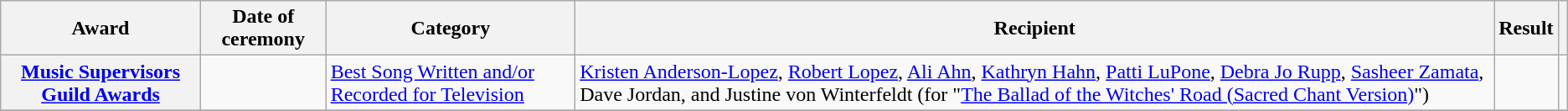<table class="wikitable sortable plainrowheaders col6center">
<tr>
<th scope="col">Award</th>
<th scope="col">Date of ceremony</th>
<th scope="col">Category</th>
<th scope="col">Recipient</th>
<th scope="col">Result</th>
<th scope="col" class="unsortable"></th>
</tr>
<tr>
<th scope="row"><a href='#'>Music Supervisors Guild Awards</a></th>
<td></td>
<td><a href='#'>Best Song Written and/or Recorded for Television</a></td>
<td><a href='#'>Kristen Anderson-Lopez</a>, <a href='#'>Robert Lopez</a>, <a href='#'>Ali Ahn</a>, <a href='#'>Kathryn Hahn</a>, <a href='#'>Patti LuPone</a>, <a href='#'>Debra Jo Rupp</a>, <a href='#'>Sasheer Zamata</a>, Dave Jordan, and Justine von Winterfeldt (for "<a href='#'>The Ballad of the Witches' Road (Sacred Chant Version)</a>")</td>
<td></td>
<td></td>
</tr>
<tr>
</tr>
</table>
